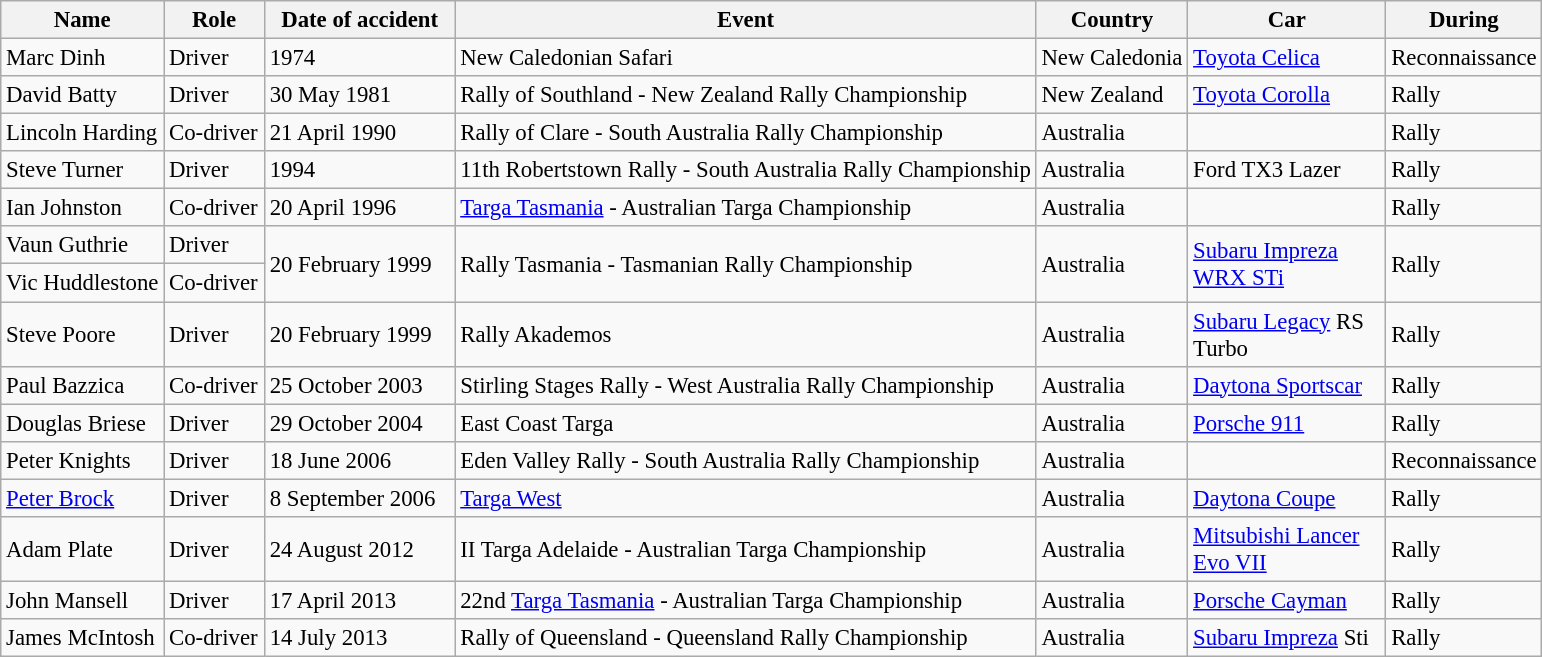<table class="wikitable" style="text-align:left; font-size:95%">
<tr>
<th>Name</th>
<th width="60px">Role</th>
<th width="120px">Date of accident</th>
<th>Event</th>
<th>Country</th>
<th width="125px">Car</th>
<th>During</th>
</tr>
<tr>
<td> Marc Dinh</td>
<td>Driver</td>
<td>1974</td>
<td>New Caledonian Safari</td>
<td>New Caledonia</td>
<td><a href='#'>Toyota Celica</a></td>
<td>Reconnaissance</td>
</tr>
<tr>
<td> David Batty</td>
<td>Driver</td>
<td>30 May 1981</td>
<td>Rally of Southland - New Zealand Rally Championship</td>
<td>New Zealand</td>
<td><a href='#'>Toyota Corolla</a></td>
<td>Rally</td>
</tr>
<tr>
<td> Lincoln Harding</td>
<td>Co-driver</td>
<td>21 April 1990</td>
<td>Rally of Clare - South Australia Rally Championship</td>
<td>Australia</td>
<td></td>
<td>Rally</td>
</tr>
<tr>
<td> Steve Turner</td>
<td>Driver</td>
<td>1994</td>
<td>11th Robertstown Rally - South Australia Rally Championship</td>
<td>Australia</td>
<td>Ford TX3 Lazer</td>
<td>Rally</td>
</tr>
<tr>
<td> Ian Johnston</td>
<td>Co-driver</td>
<td>20 April 1996</td>
<td><a href='#'>Targa Tasmania</a> - Australian Targa Championship</td>
<td>Australia</td>
<td></td>
<td>Rally</td>
</tr>
<tr>
<td> Vaun Guthrie</td>
<td>Driver</td>
<td rowspan="2">20 February 1999</td>
<td rowspan="2">Rally Tasmania - Tasmanian Rally Championship</td>
<td rowspan="2">Australia</td>
<td rowspan="2"><a href='#'>Subaru Impreza WRX STi</a></td>
<td rowspan="2">Rally</td>
</tr>
<tr>
<td> Vic Huddlestone</td>
<td>Co-driver</td>
</tr>
<tr>
<td> Steve Poore</td>
<td>Driver</td>
<td>20 February 1999</td>
<td>Rally Akademos</td>
<td>Australia</td>
<td><a href='#'>Subaru Legacy</a> RS Turbo</td>
<td>Rally</td>
</tr>
<tr>
<td> Paul Bazzica</td>
<td>Co-driver</td>
<td>25 October 2003</td>
<td>Stirling Stages Rally - West Australia Rally Championship</td>
<td>Australia</td>
<td><a href='#'>Daytona Sportscar</a></td>
<td>Rally</td>
</tr>
<tr>
<td> Douglas Briese</td>
<td>Driver</td>
<td>29 October 2004</td>
<td>East Coast Targa</td>
<td>Australia</td>
<td><a href='#'>Porsche 911</a></td>
<td>Rally</td>
</tr>
<tr>
<td> Peter Knights</td>
<td>Driver</td>
<td>18 June 2006</td>
<td>Eden Valley Rally - South Australia Rally Championship</td>
<td>Australia</td>
<td></td>
<td>Reconnaissance</td>
</tr>
<tr>
<td> <a href='#'>Peter Brock</a></td>
<td>Driver</td>
<td>8 September 2006</td>
<td><a href='#'>Targa West</a></td>
<td>Australia</td>
<td><a href='#'>Daytona Coupe</a></td>
<td>Rally</td>
</tr>
<tr>
<td> Adam Plate</td>
<td>Driver</td>
<td>24 August 2012</td>
<td>II Targa Adelaide - Australian Targa Championship</td>
<td>Australia</td>
<td><a href='#'>Mitsubishi Lancer Evo VII</a></td>
<td>Rally</td>
</tr>
<tr>
<td> John Mansell</td>
<td>Driver</td>
<td>17 April 2013</td>
<td>22nd <a href='#'>Targa Tasmania</a> - Australian Targa Championship</td>
<td>Australia</td>
<td><a href='#'>Porsche Cayman</a></td>
<td>Rally</td>
</tr>
<tr>
<td> James McIntosh</td>
<td>Co-driver</td>
<td>14 July 2013</td>
<td>Rally of Queensland - Queensland Rally Championship</td>
<td>Australia</td>
<td><a href='#'>Subaru Impreza</a> Sti</td>
<td>Rally</td>
</tr>
</table>
